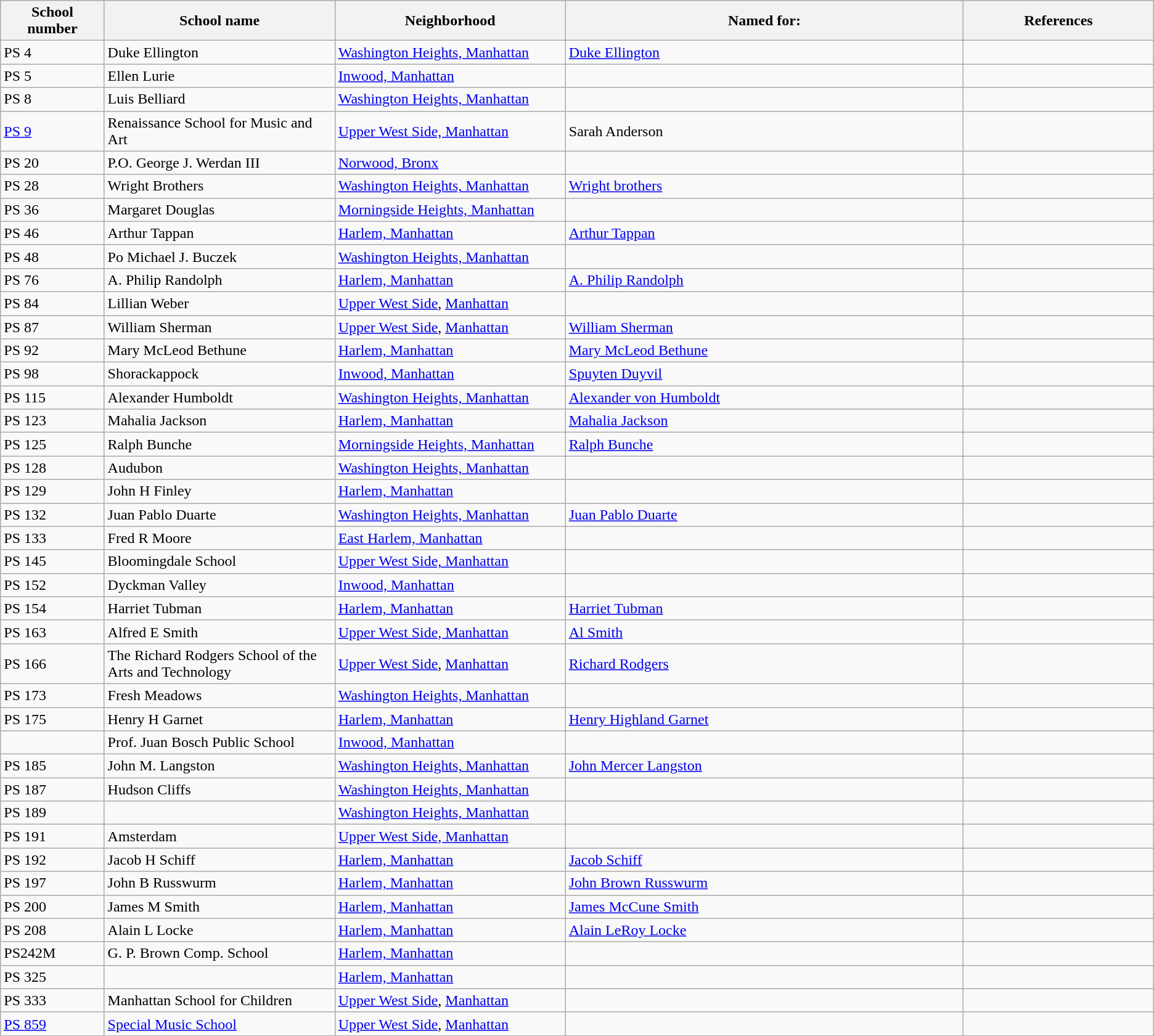<table class="wikitable">
<tr>
<th style="width:9%;">School<br>number</th>
<th style="width:20%;">School name</th>
<th style="width:20%;">Neighborhood</th>
<th>Named for:</th>
<th>References</th>
</tr>
<tr>
<td>PS 4</td>
<td>Duke Ellington</td>
<td><a href='#'>Washington Heights, Manhattan</a></td>
<td><a href='#'>Duke Ellington</a></td>
<td></td>
</tr>
<tr>
<td>PS 5</td>
<td>Ellen Lurie</td>
<td><a href='#'>Inwood, Manhattan</a></td>
<td></td>
<td></td>
</tr>
<tr>
<td>PS 8</td>
<td>Luis Belliard</td>
<td><a href='#'>Washington Heights, Manhattan</a></td>
<td></td>
<td></td>
</tr>
<tr>
<td><a href='#'>PS 9</a></td>
<td>Renaissance School for Music and Art</td>
<td><a href='#'>Upper West Side, Manhattan</a></td>
<td>Sarah Anderson</td>
<td></td>
</tr>
<tr>
<td>PS 20</td>
<td>P.O. George J. Werdan III</td>
<td><a href='#'>Norwood, Bronx</a></td>
<td></td>
<td></td>
</tr>
<tr>
<td>PS 28</td>
<td>Wright Brothers</td>
<td><a href='#'>Washington Heights, Manhattan</a></td>
<td><a href='#'>Wright brothers</a></td>
<td></td>
</tr>
<tr>
<td>PS 36</td>
<td>Margaret Douglas</td>
<td><a href='#'>Morningside Heights, Manhattan</a></td>
<td></td>
<td></td>
</tr>
<tr>
<td>PS 46</td>
<td>Arthur Tappan</td>
<td><a href='#'>Harlem, Manhattan</a></td>
<td><a href='#'>Arthur Tappan</a></td>
<td></td>
</tr>
<tr>
<td>PS 48</td>
<td>Po Michael J. Buczek</td>
<td><a href='#'>Washington Heights, Manhattan</a></td>
<td></td>
<td></td>
</tr>
<tr>
<td>PS 76</td>
<td>A. Philip Randolph</td>
<td><a href='#'>Harlem, Manhattan</a></td>
<td><a href='#'>A. Philip Randolph</a></td>
<td></td>
</tr>
<tr>
<td>PS 84</td>
<td>Lillian Weber</td>
<td><a href='#'>Upper West Side</a>, <a href='#'>Manhattan</a></td>
<td></td>
<td></td>
</tr>
<tr>
<td>PS 87</td>
<td>William Sherman</td>
<td><a href='#'>Upper West Side</a>, <a href='#'>Manhattan</a></td>
<td><a href='#'>William Sherman</a></td>
<td></td>
</tr>
<tr>
<td>PS 92</td>
<td>Mary McLeod Bethune</td>
<td><a href='#'>Harlem, Manhattan</a></td>
<td><a href='#'>Mary McLeod Bethune</a></td>
<td></td>
</tr>
<tr>
<td>PS 98</td>
<td>Shorackappock</td>
<td><a href='#'>Inwood, Manhattan</a></td>
<td><a href='#'>Spuyten Duyvil</a></td>
<td></td>
</tr>
<tr>
<td>PS 115</td>
<td>Alexander Humboldt</td>
<td><a href='#'>Washington Heights, Manhattan</a></td>
<td><a href='#'>Alexander von Humboldt</a></td>
<td></td>
</tr>
<tr>
<td>PS 123</td>
<td>Mahalia Jackson</td>
<td><a href='#'>Harlem, Manhattan</a></td>
<td><a href='#'>Mahalia Jackson</a></td>
<td></td>
</tr>
<tr>
<td>PS 125</td>
<td>Ralph Bunche</td>
<td><a href='#'>Morningside Heights, Manhattan</a></td>
<td><a href='#'>Ralph Bunche</a></td>
<td></td>
</tr>
<tr>
<td>PS 128</td>
<td>Audubon</td>
<td><a href='#'>Washington Heights, Manhattan</a></td>
<td></td>
<td></td>
</tr>
<tr>
<td>PS 129</td>
<td>John H Finley</td>
<td><a href='#'>Harlem, Manhattan</a></td>
<td></td>
<td></td>
</tr>
<tr>
<td>PS 132</td>
<td>Juan Pablo Duarte</td>
<td><a href='#'>Washington Heights, Manhattan</a></td>
<td><a href='#'>Juan Pablo Duarte</a></td>
<td></td>
</tr>
<tr>
<td>PS 133</td>
<td>Fred R Moore</td>
<td><a href='#'>East Harlem, Manhattan</a></td>
<td></td>
<td></td>
</tr>
<tr>
<td>PS 145</td>
<td>Bloomingdale School</td>
<td><a href='#'>Upper West Side, Manhattan</a></td>
<td></td>
<td></td>
</tr>
<tr>
<td>PS 152</td>
<td>Dyckman Valley</td>
<td><a href='#'>Inwood, Manhattan</a></td>
<td></td>
<td></td>
</tr>
<tr>
<td>PS 154</td>
<td>Harriet Tubman</td>
<td><a href='#'>Harlem, Manhattan</a></td>
<td><a href='#'>Harriet Tubman</a></td>
<td></td>
</tr>
<tr>
<td>PS 163</td>
<td>Alfred E Smith</td>
<td><a href='#'>Upper West Side, Manhattan</a></td>
<td><a href='#'>Al Smith</a></td>
<td></td>
</tr>
<tr>
<td>PS 166</td>
<td>The Richard Rodgers School of the Arts and Technology</td>
<td><a href='#'>Upper West Side</a>, <a href='#'>Manhattan</a></td>
<td><a href='#'>Richard Rodgers</a></td>
<td></td>
</tr>
<tr>
<td>PS 173</td>
<td>Fresh Meadows</td>
<td><a href='#'>Washington Heights, Manhattan</a></td>
<td></td>
<td></td>
</tr>
<tr>
<td>PS 175</td>
<td>Henry H Garnet</td>
<td><a href='#'>Harlem, Manhattan</a></td>
<td><a href='#'>Henry Highland Garnet</a></td>
<td></td>
</tr>
<tr>
<td></td>
<td>Prof. Juan Bosch Public School</td>
<td><a href='#'>Inwood, Manhattan</a></td>
<td></td>
<td></td>
</tr>
<tr>
<td>PS 185</td>
<td>John M. Langston</td>
<td><a href='#'>Washington Heights, Manhattan</a></td>
<td><a href='#'>John Mercer Langston</a></td>
<td></td>
</tr>
<tr>
<td>PS 187</td>
<td>Hudson Cliffs</td>
<td><a href='#'>Washington Heights, Manhattan</a></td>
<td></td>
<td></td>
</tr>
<tr>
<td>PS 189</td>
<td></td>
<td><a href='#'>Washington Heights, Manhattan</a></td>
<td></td>
<td></td>
</tr>
<tr>
<td>PS 191</td>
<td>Amsterdam</td>
<td><a href='#'>Upper West Side, Manhattan</a></td>
<td></td>
<td></td>
</tr>
<tr>
<td>PS 192</td>
<td>Jacob H Schiff</td>
<td><a href='#'>Harlem, Manhattan</a></td>
<td><a href='#'>Jacob Schiff</a></td>
<td></td>
</tr>
<tr>
<td>PS 197</td>
<td>John B Russwurm</td>
<td><a href='#'>Harlem, Manhattan</a></td>
<td><a href='#'>John Brown Russwurm</a></td>
<td></td>
</tr>
<tr>
<td>PS 200</td>
<td>James M Smith</td>
<td><a href='#'>Harlem, Manhattan</a></td>
<td><a href='#'>James McCune Smith</a></td>
<td></td>
</tr>
<tr>
<td>PS 208</td>
<td>Alain L Locke</td>
<td><a href='#'>Harlem, Manhattan</a></td>
<td><a href='#'>Alain LeRoy Locke</a></td>
<td></td>
</tr>
<tr>
<td>PS242M</td>
<td>G. P. Brown Comp. School</td>
<td><a href='#'>Harlem, Manhattan</a></td>
<td></td>
<td></td>
</tr>
<tr>
<td>PS 325</td>
<td></td>
<td><a href='#'>Harlem, Manhattan</a></td>
<td></td>
<td></td>
</tr>
<tr>
<td>PS 333</td>
<td>Manhattan School for Children</td>
<td><a href='#'>Upper West Side</a>, <a href='#'>Manhattan</a></td>
<td></td>
<td></td>
</tr>
<tr>
<td><a href='#'>PS 859</a></td>
<td><a href='#'>Special Music School</a></td>
<td><a href='#'>Upper West Side</a>, <a href='#'>Manhattan</a></td>
<td></td>
<td></td>
</tr>
</table>
